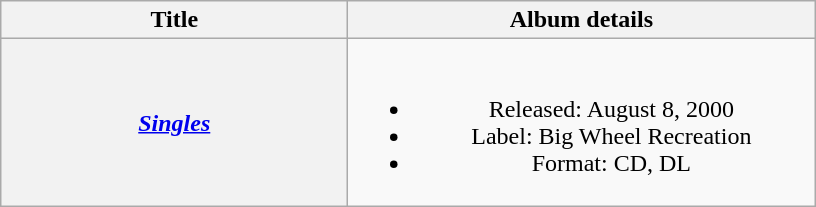<table class="wikitable plainrowheaders" style="text-align:center;">
<tr>
<th scope="col" style="width:14em;">Title</th>
<th scope="col" style="width:19em;">Album details</th>
</tr>
<tr>
<th scope="row"><em><a href='#'>Singles</a></em></th>
<td><br><ul><li>Released: August 8, 2000</li><li>Label: Big Wheel Recreation</li><li>Format: CD, DL</li></ul></td>
</tr>
</table>
